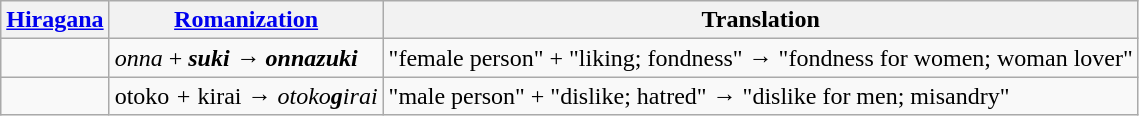<table class="wikitable">
<tr>
<th><a href='#'>Hiragana</a></th>
<th><a href='#'>Romanization</a></th>
<th>Translation</th>
</tr>
<tr>
<td></td>
<td><em>onna</em> + <strong><em>s<strong>uki<em> → </em>onna</strong>z<strong>uki<em></td>
<td>"female person" + "liking; fondness" → "fondness for women; woman lover"</td>
</tr>
<tr>
<td></td>
<td></em>otoko<em> + </em></strong>k</strong>irai</em> → <em>otoko<strong>g</strong>irai</em></td>
<td>"male person" + "dislike; hatred" → "dislike for men; misandry"</td>
</tr>
</table>
